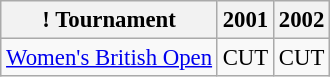<table class="wikitable" style="font-size:95%;text-align:center;">
<tr>
<th>! Tournament</th>
<th>2001</th>
<th>2002</th>
</tr>
<tr>
<td align=left><a href='#'>Women's British Open</a></td>
<td>CUT</td>
<td>CUT</td>
</tr>
</table>
